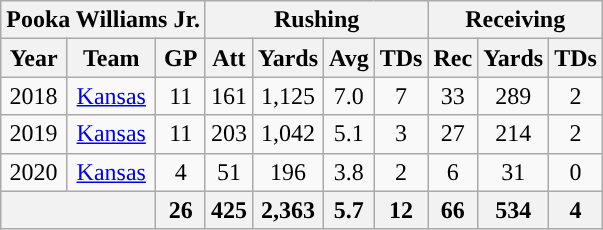<table class="wikitable" style="text-align:center;">
<tr>
<th colspan="3">Pooka Williams Jr.</th>
<th colspan="4">Rushing</th>
<th colspan="3">Receiving</th>
</tr>
<tr>
<th>Year</th>
<th>Team</th>
<th>GP</th>
<th>Att</th>
<th>Yards</th>
<th>Avg</th>
<th>TDs</th>
<th>Rec</th>
<th>Yards</th>
<th>TDs</th>
</tr>
<tr>
<td>2018</td>
<td><a href='#'>Kansas</a></td>
<td>11</td>
<td>161</td>
<td>1,125</td>
<td>7.0</td>
<td>7</td>
<td>33</td>
<td>289</td>
<td>2</td>
</tr>
<tr>
<td>2019</td>
<td><a href='#'>Kansas</a></td>
<td>11</td>
<td>203</td>
<td>1,042</td>
<td>5.1</td>
<td>3</td>
<td>27</td>
<td>214</td>
<td>2</td>
</tr>
<tr>
<td>2020</td>
<td><a href='#'>Kansas</a></td>
<td>4</td>
<td>51</td>
<td>196</td>
<td>3.8</td>
<td>2</td>
<td>6</td>
<td>31</td>
<td>0</td>
</tr>
<tr>
<th colspan="2"><strong></strong></th>
<th><strong>26</strong></th>
<th><strong>425</strong></th>
<th><strong>2,363</strong></th>
<th><strong>5.7</strong></th>
<th><strong>12</strong></th>
<th><strong>66</strong></th>
<th><strong>534</strong></th>
<th><strong>4</strong></th>
</tr>
</table>
